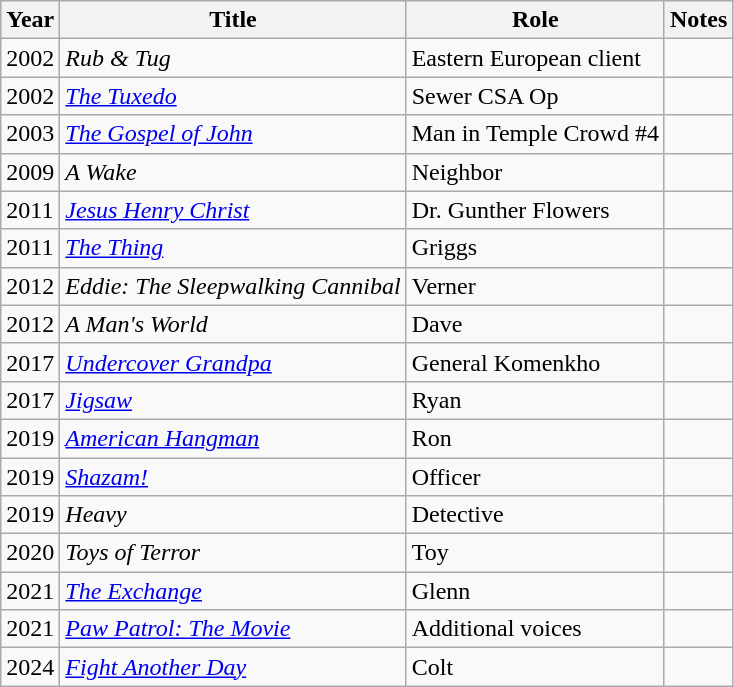<table class="wikitable sortable">
<tr>
<th>Year</th>
<th>Title</th>
<th>Role</th>
<th>Notes</th>
</tr>
<tr>
<td>2002</td>
<td><em>Rub & Tug</em></td>
<td>Eastern European client</td>
<td></td>
</tr>
<tr>
<td>2002</td>
<td data-sort-value="Tuxedo, The"><em><a href='#'>The Tuxedo</a></em></td>
<td>Sewer CSA Op</td>
<td></td>
</tr>
<tr>
<td>2003</td>
<td data-sort-value="Gospel of John, The"><a href='#'><em>The Gospel of John</em></a></td>
<td>Man in Temple Crowd #4</td>
<td></td>
</tr>
<tr>
<td>2009</td>
<td data-sort-value="Wake, A"><em>A Wake</em></td>
<td>Neighbor</td>
<td></td>
</tr>
<tr>
<td>2011</td>
<td><em><a href='#'>Jesus Henry Christ</a></em></td>
<td>Dr. Gunther Flowers</td>
<td></td>
</tr>
<tr>
<td>2011</td>
<td data-sort-value="Thing, The"><a href='#'><em>The Thing</em></a></td>
<td>Griggs</td>
<td></td>
</tr>
<tr>
<td>2012</td>
<td><em>Eddie: The Sleepwalking Cannibal</em></td>
<td>Verner</td>
<td></td>
</tr>
<tr>
<td>2012</td>
<td data-sort-value="Man's World, A"><em>A Man's World</em></td>
<td>Dave</td>
<td></td>
</tr>
<tr>
<td>2017</td>
<td><em><a href='#'>Undercover Grandpa</a></em></td>
<td>General Komenkho</td>
<td></td>
</tr>
<tr>
<td>2017</td>
<td><a href='#'><em>Jigsaw</em></a></td>
<td>Ryan</td>
<td></td>
</tr>
<tr>
<td>2019</td>
<td><em><a href='#'>American Hangman</a></em></td>
<td>Ron</td>
<td></td>
</tr>
<tr>
<td>2019</td>
<td><a href='#'><em>Shazam!</em></a></td>
<td>Officer</td>
<td></td>
</tr>
<tr>
<td>2019</td>
<td><em>Heavy</em></td>
<td>Detective</td>
<td></td>
</tr>
<tr>
<td>2020</td>
<td><em>Toys of Terror</em></td>
<td>Toy</td>
<td></td>
</tr>
<tr>
<td>2021</td>
<td data-sort-value="Exchange, The"><a href='#'><em>The Exchange</em></a></td>
<td>Glenn</td>
<td></td>
</tr>
<tr>
<td>2021</td>
<td><em><a href='#'>Paw Patrol: The Movie</a></em></td>
<td>Additional voices</td>
<td></td>
</tr>
<tr>
<td>2024</td>
<td><em><a href='#'>Fight Another Day</a></em></td>
<td>Colt</td>
<td></td>
</tr>
</table>
